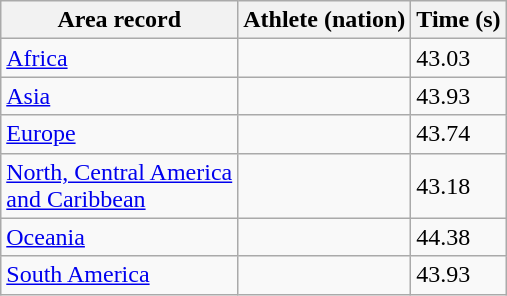<table class="wikitable">
<tr>
<th>Area record</th>
<th>Athlete (nation)</th>
<th>Time (s)</th>
</tr>
<tr>
<td><a href='#'>Africa</a> </td>
<td></td>
<td>43.03 </td>
</tr>
<tr>
<td><a href='#'>Asia</a> </td>
<td></td>
<td>43.93</td>
</tr>
<tr>
<td><a href='#'>Europe</a> </td>
<td></td>
<td>43.74</td>
</tr>
<tr>
<td><a href='#'>North, Central America<br>and Caribbean</a> </td>
<td></td>
<td>43.18</td>
</tr>
<tr>
<td><a href='#'>Oceania</a> </td>
<td></td>
<td>44.38</td>
</tr>
<tr>
<td><a href='#'>South America</a> </td>
<td></td>
<td>43.93</td>
</tr>
</table>
